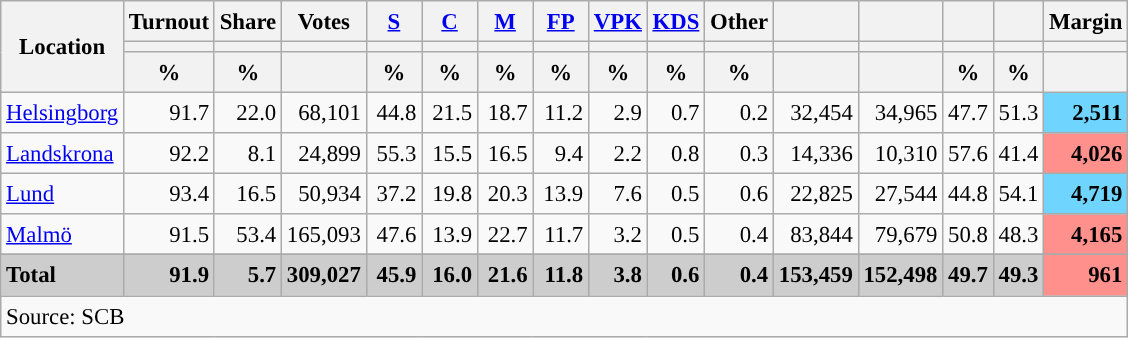<table class="wikitable sortable" style="text-align:right; font-size:95%; line-height:20px;">
<tr>
<th rowspan="3">Location</th>
<th>Turnout</th>
<th>Share</th>
<th>Votes</th>
<th width="30px" class="unsortable"><a href='#'>S</a></th>
<th width="30px" class="unsortable"><a href='#'>C</a></th>
<th width="30px" class="unsortable"><a href='#'>M</a></th>
<th width="30px" class="unsortable"><a href='#'>FP</a></th>
<th width="30px" class="unsortable"><a href='#'>VPK</a></th>
<th width="30px" class="unsortable"><a href='#'>KDS</a></th>
<th width="30px" class="unsortable">Other</th>
<th></th>
<th></th>
<th></th>
<th></th>
<th>Margin</th>
</tr>
<tr>
<th></th>
<th></th>
<th></th>
<th style="background:"></th>
<th style="background:"></th>
<th style="background:"></th>
<th style="background:"></th>
<th style="background:"></th>
<th style="background:"></th>
<th style="background:"></th>
<th style="background:"></th>
<th style="background:"></th>
<th style="background:"></th>
<th style="background:"></th>
<th></th>
</tr>
<tr>
<th data-sort-type="number">%</th>
<th data-sort-type="number">%</th>
<th></th>
<th data-sort-type="number">%</th>
<th data-sort-type="number">%</th>
<th data-sort-type="number">%</th>
<th data-sort-type="number">%</th>
<th data-sort-type="number">%</th>
<th data-sort-type="number">%</th>
<th data-sort-type="number">%</th>
<th data-sort-type="number"></th>
<th data-sort-type="number"></th>
<th data-sort-type="number">%</th>
<th data-sort-type="number">%</th>
<th data-sort-type="number"></th>
</tr>
<tr>
<td align=left><a href='#'>Helsingborg</a></td>
<td>91.7</td>
<td>22.0</td>
<td>68,101</td>
<td>44.8</td>
<td>21.5</td>
<td>18.7</td>
<td>11.2</td>
<td>2.9</td>
<td>0.7</td>
<td>0.2</td>
<td>32,454</td>
<td>34,965</td>
<td>47.7</td>
<td>51.3</td>
<td bgcolor=#6fd5fe><strong>2,511</strong></td>
</tr>
<tr>
<td align=left><a href='#'>Landskrona</a></td>
<td>92.2</td>
<td>8.1</td>
<td>24,899</td>
<td>55.3</td>
<td>15.5</td>
<td>16.5</td>
<td>9.4</td>
<td>2.2</td>
<td>0.8</td>
<td>0.3</td>
<td>14,336</td>
<td>10,310</td>
<td>57.6</td>
<td>41.4</td>
<td bgcolor=#ff908c><strong>4,026</strong></td>
</tr>
<tr>
<td align=left><a href='#'>Lund</a></td>
<td>93.4</td>
<td>16.5</td>
<td>50,934</td>
<td>37.2</td>
<td>19.8</td>
<td>20.3</td>
<td>13.9</td>
<td>7.6</td>
<td>0.5</td>
<td>0.6</td>
<td>22,825</td>
<td>27,544</td>
<td>44.8</td>
<td>54.1</td>
<td bgcolor=#6fd5fe><strong>4,719</strong></td>
</tr>
<tr>
<td align=left><a href='#'>Malmö</a></td>
<td>91.5</td>
<td>53.4</td>
<td>165,093</td>
<td>47.6</td>
<td>13.9</td>
<td>22.7</td>
<td>11.7</td>
<td>3.2</td>
<td>0.5</td>
<td>0.4</td>
<td>83,844</td>
<td>79,679</td>
<td>50.8</td>
<td>48.3</td>
<td bgcolor=#ff908c><strong>4,165</strong></td>
</tr>
<tr>
</tr>
<tr style="background:#CDCDCD;">
<td align=left><strong>Total</strong></td>
<td><strong>91.9</strong></td>
<td><strong>5.7</strong></td>
<td><strong>309,027</strong></td>
<td><strong>45.9</strong></td>
<td><strong>16.0</strong></td>
<td><strong>21.6</strong></td>
<td><strong>11.8</strong></td>
<td><strong>3.8</strong></td>
<td><strong>0.6</strong></td>
<td><strong>0.4</strong></td>
<td><strong>153,459</strong></td>
<td><strong>152,498</strong></td>
<td><strong>49.7</strong></td>
<td><strong>49.3</strong></td>
<td bgcolor=#ff908c><strong>961</strong></td>
</tr>
<tr>
<td align=left colspan=16>Source: SCB </td>
</tr>
</table>
